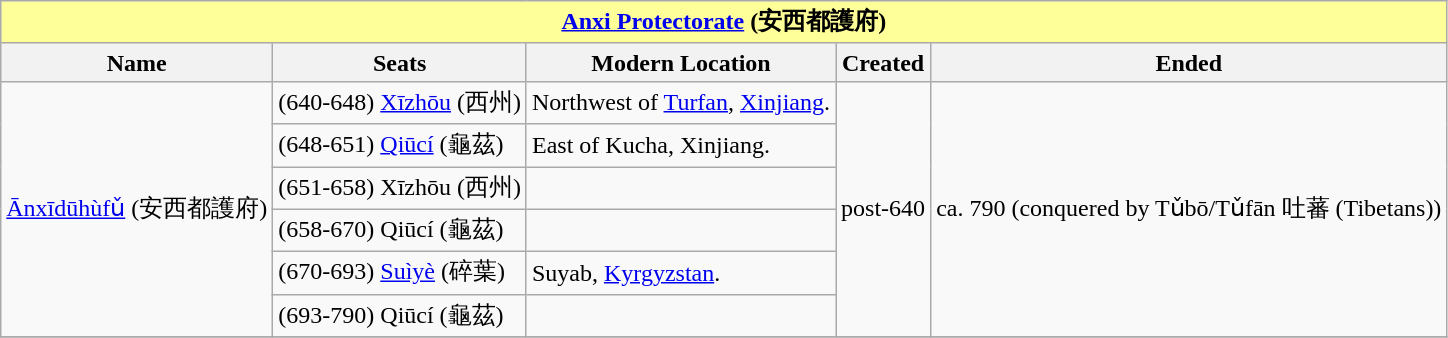<table class="wikitable collapsible collapsed">
<tr>
<th colspan="5" style="background: #ffff99;"><strong><a href='#'>Anxi Protectorate</a> (安西都護府)</strong></th>
</tr>
<tr>
<th>Name</th>
<th>Seats</th>
<th>Modern Location</th>
<th>Created</th>
<th>Ended</th>
</tr>
<tr>
<td rowspan="6"><a href='#'>Ānxīdūhùfǔ</a> (安西都護府)</td>
<td>(640-648) <a href='#'>Xīzhōu</a> (西州)</td>
<td>Northwest of <a href='#'>Turfan</a>, <a href='#'>Xinjiang</a>.</td>
<td rowspan="6">post-640</td>
<td rowspan="6">ca. 790 (conquered by Tǔbō/Tǔfān 吐蕃 (Tibetans))</td>
</tr>
<tr>
<td>(648-651) <a href='#'>Qiūcí</a> (龜茲)</td>
<td>East of Kucha, Xinjiang.</td>
</tr>
<tr>
<td>(651-658) Xīzhōu (西州)</td>
<td></td>
</tr>
<tr>
<td>(658-670) Qiūcí (龜茲)</td>
<td></td>
</tr>
<tr>
<td>(670-693) <a href='#'>Suìyè</a> (碎葉)</td>
<td>Suyab, <a href='#'>Kyrgyzstan</a>.</td>
</tr>
<tr>
<td>(693-790) Qiūcí (龜茲)</td>
<td></td>
</tr>
<tr>
</tr>
</table>
